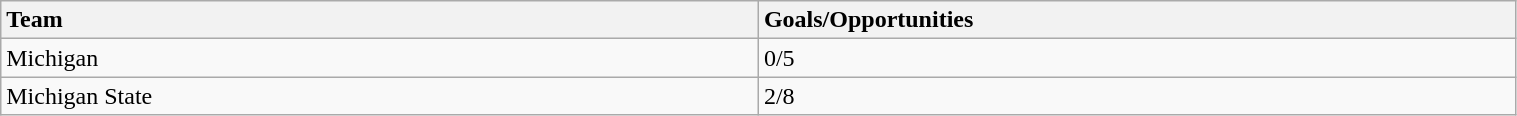<table class="wikitable" style="width:80%;">
<tr>
<th style="width:50%; text-align:left;">Team</th>
<th style="width:50%; text-align:left;">Goals/Opportunities</th>
</tr>
<tr>
<td style="text-align:left;">Michigan</td>
<td>0/5</td>
</tr>
<tr>
<td style="text-align:left;">Michigan State</td>
<td>2/8</td>
</tr>
</table>
